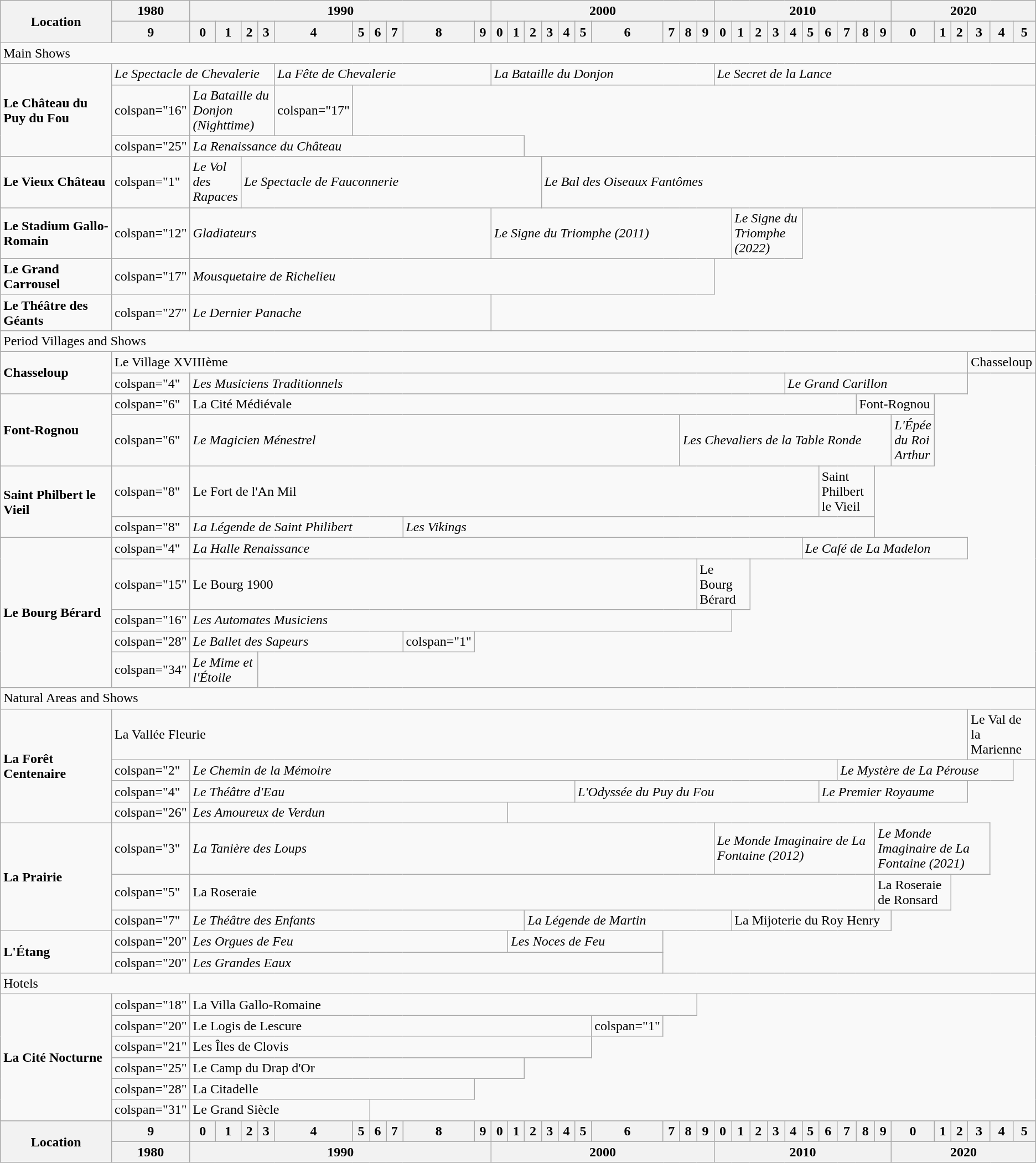<table class="wikitable">
<tr>
<th rowspan=2 style="width:200px;">Location</th>
<th colspan=1>1980</th>
<th colspan=10>1990</th>
<th colspan=10>2000</th>
<th colspan=10>2010</th>
<th colspan=6>2020</th>
</tr>
<tr>
<th style="width:20px;">9</th>
<th style="width:20px;">0</th>
<th style="width:20px;">1</th>
<th style="width:20px;">2</th>
<th style="width:20px;">3</th>
<th style="width:20px;">4</th>
<th style="width:20px;">5</th>
<th style="width:20px;">6</th>
<th style="width:20px;">7</th>
<th style="width:20px;">8</th>
<th style="width:20px;">9</th>
<th style="width:20px;">0</th>
<th style="width:20px;">1</th>
<th style="width:20px;">2</th>
<th style="width:20px;">3</th>
<th style="width:20px;">4</th>
<th style="width:20px;">5</th>
<th style="width:20px;">6</th>
<th style="width:20px;">7</th>
<th style="width:20px;">8</th>
<th style="width:20px;">9</th>
<th style="width:20px;">0</th>
<th style="width:20px;">1</th>
<th style="width:20px;">2</th>
<th style="width:20px;">3</th>
<th style="width:20px;">4</th>
<th style="width:20px;">5</th>
<th style="width:20px;">6</th>
<th style="width:20px;">7</th>
<th style="width:20px;">8</th>
<th style="width:20px;">9</th>
<th style="width:20px;">0</th>
<th style="width:20px;">1</th>
<th style="width:20px;">2</th>
<th style="width:20px;">3</th>
<th style="width:20px;">4</th>
<th style="width:20px;">5</th>
</tr>
<tr>
<td colspan="38" >Main Shows</td>
</tr>
<tr>
<td rowspan="3"><strong>Le Château du Puy du Fou</strong></td>
<td colspan="5"><em>Le Spectacle de Chevalerie</em></td>
<td colspan="6"><em>La Fête de Chevalerie</em></td>
<td colspan="10"><em>La Bataille du Donjon</em></td>
<td colspan="16"><em>Le Secret de la Lance</em></td>
</tr>
<tr>
<td>colspan="16" </td>
<td colspan="4"><em>La Bataille du Donjon (Nighttime)</em></td>
<td>colspan="17" </td>
</tr>
<tr>
<td>colspan="25" </td>
<td colspan="12"><em>La Renaissance du Château</em></td>
</tr>
<tr>
<td><strong>Le Vieux Château</strong></td>
<td>colspan="1" </td>
<td colspan="2"><em>Le Vol des Rapaces</em></td>
<td colspan="11"><em>Le Spectacle de Fauconnerie</em></td>
<td colspan="23"><em>Le Bal des Oiseaux Fantômes</em></td>
</tr>
<tr>
<td><strong>Le Stadium Gallo-Romain</strong></td>
<td>colspan="12" </td>
<td colspan="10"><em>Gladiateurs</em></td>
<td colspan="11"><em>Le Signe du Triomphe (2011)</em></td>
<td colspan="4"><em>Le Signe du Triomphe (2022)</em></td>
</tr>
<tr>
<td><strong>Le Grand Carrousel</strong></td>
<td>colspan="17" </td>
<td colspan="20"><em>Mousquetaire de Richelieu</em></td>
</tr>
<tr>
<td><strong>Le Théâtre des Géants</strong></td>
<td>colspan="27" </td>
<td colspan="10"><em>Le Dernier Panache</em></td>
</tr>
<tr>
<td colspan="38" >Period Villages and Shows</td>
</tr>
<tr>
<td rowspan="2"><strong>Chasseloup</strong></td>
<td colspan="34">Le Village XVIIIème</td>
<td colspan="3">Chasseloup</td>
</tr>
<tr>
<td>colspan="4" </td>
<td colspan="24"><em>Les Musiciens Traditionnels</em></td>
<td colspan="9"><em>Le Grand Carillon</em></td>
</tr>
<tr>
<td rowspan="2"><strong>Font-Rognou</strong></td>
<td>colspan="6" </td>
<td colspan="28">La Cité Médiévale</td>
<td colspan="3">Font-Rognou</td>
</tr>
<tr>
<td>colspan="6" </td>
<td colspan="18"><em>Le Magicien Ménestrel</em></td>
<td colspan="12"><em>Les Chevaliers de la Table Ronde</em></td>
<td colspan="1"><em>L'Épée du Roi Arthur</em></td>
</tr>
<tr>
<td rowspan="2"><strong>Saint Philbert le Vieil</strong></td>
<td>colspan="8" </td>
<td colspan="26">Le Fort de l'An Mil</td>
<td colspan="3">Saint Philbert le Vieil</td>
</tr>
<tr>
<td>colspan="8" </td>
<td colspan="8"><em>La Légende de Saint Philibert</em></td>
<td colspan="21"><em>Les Vikings</em></td>
</tr>
<tr>
<td rowspan="5"><strong>Le Bourg Bérard</strong></td>
<td>colspan="4" </td>
<td colspan="25"><em>La Halle Renaissance</em></td>
<td colspan="8"><em>Le Café de La Madelon</em></td>
</tr>
<tr>
<td>colspan="15" </td>
<td colspan="19">Le Bourg 1900</td>
<td colspan="3">Le Bourg Bérard</td>
</tr>
<tr>
<td>colspan="16" </td>
<td colspan="21"><em>Les Automates Musiciens</em></td>
</tr>
<tr>
<td>colspan="28" </td>
<td colspan="8"><em>Le Ballet des Sapeurs</em></td>
<td>colspan="1" </td>
</tr>
<tr>
<td>colspan="34" </td>
<td colspan="3"><em>Le Mime et l'Étoile</em></td>
</tr>
<tr>
<td colspan="38" >Natural Areas and Shows</td>
</tr>
<tr>
<td rowspan="4"><strong>La Forêt Centenaire</strong></td>
<td colspan="34">La Vallée Fleurie</td>
<td colspan="3">Le Val de la Marienne</td>
</tr>
<tr>
<td>colspan="2" </td>
<td colspan="27"><em>Le Chemin de la Mémoire</em></td>
<td colspan="8"><em>Le Mystère de La Pérouse</em></td>
</tr>
<tr>
<td>colspan="4" </td>
<td colspan="15"><em>Le Théâtre d'Eau</em></td>
<td colspan="11"><em>L'Odyssée du Puy du Fou</em></td>
<td colspan="7"><em>Le Premier Royaume</em></td>
</tr>
<tr>
<td>colspan="26" </td>
<td colspan="11"><em>Les Amoureux de Verdun</em></td>
</tr>
<tr>
<td rowspan="3"><strong>La Prairie</strong></td>
<td>colspan="3" </td>
<td colspan="20"><em>La Tanière des Loups</em></td>
<td colspan="9"><em>Le Monde Imaginaire de La Fontaine (2012)</em></td>
<td colspan="5"><em>Le Monde Imaginaire de La Fontaine (2021)</em></td>
</tr>
<tr>
<td>colspan="5" </td>
<td colspan="29">La Roseraie</td>
<td colspan="3">La Roseraie de Ronsard</td>
</tr>
<tr>
<td>colspan="7" </td>
<td colspan="12"><em>Le Théâtre des Enfants</em></td>
<td colspan="9"><em>La Légende de Martin</em></td>
<td colspan="9">La Mijoterie du Roy Henry</td>
</tr>
<tr>
<td rowspan="2"><strong>L'Étang</strong></td>
<td>colspan="20" </td>
<td colspan="11"><em>Les Orgues de Feu</em></td>
<td colspan="6"><em>Les Noces de Feu</em></td>
</tr>
<tr>
<td>colspan="20" </td>
<td colspan="17"><em>Les Grandes Eaux</em></td>
</tr>
<tr>
<td colspan="38" >Hotels</td>
</tr>
<tr>
<td rowspan="6"><strong>La Cité Nocturne</strong></td>
<td>colspan="18" </td>
<td colspan="19">La Villa Gallo-Romaine</td>
</tr>
<tr>
<td>colspan="20" </td>
<td colspan="16">Le Logis de Lescure</td>
<td>colspan="1" </td>
</tr>
<tr>
<td>colspan="21" </td>
<td colspan="16">Les Îles de Clovis</td>
</tr>
<tr>
<td>colspan="25" </td>
<td colspan="12">Le Camp du Drap d'Or</td>
</tr>
<tr>
<td>colspan="28" </td>
<td colspan="9">La Citadelle</td>
</tr>
<tr>
<td>colspan="31" </td>
<td colspan="6">Le Grand Siècle</td>
</tr>
<tr>
<th rowspan=2 style="width:200px;">Location</th>
<th style="width:20px;">9</th>
<th style="width:20px;">0</th>
<th style="width:20px;">1</th>
<th style="width:20px;">2</th>
<th style="width:20px;">3</th>
<th style="width:20px;">4</th>
<th style="width:20px;">5</th>
<th style="width:20px;">6</th>
<th style="width:20px;">7</th>
<th style="width:20px;">8</th>
<th style="width:20px;">9</th>
<th style="width:20px;">0</th>
<th style="width:20px;">1</th>
<th style="width:20px;">2</th>
<th style="width:20px;">3</th>
<th style="width:20px;">4</th>
<th style="width:20px;">5</th>
<th style="width:20px;">6</th>
<th style="width:20px;">7</th>
<th style="width:20px;">8</th>
<th style="width:20px;">9</th>
<th style="width:20px;">0</th>
<th style="width:20px;">1</th>
<th style="width:20px;">2</th>
<th style="width:20px;">3</th>
<th style="width:20px;">4</th>
<th style="width:20px;">5</th>
<th style="width:20px;">6</th>
<th style="width:20px;">7</th>
<th style="width:20px;">8</th>
<th style="width:20px;">9</th>
<th style="width:20px;">0</th>
<th style="width:20px;">1</th>
<th style="width:20px;">2</th>
<th style="width:20px;">3</th>
<th style="width:20px;">4</th>
<th style="width:20px;">5</th>
</tr>
<tr>
<th colspan=1>1980</th>
<th colspan=10>1990</th>
<th colspan=10>2000</th>
<th colspan=10>2010</th>
<th colspan=6>2020</th>
</tr>
</table>
